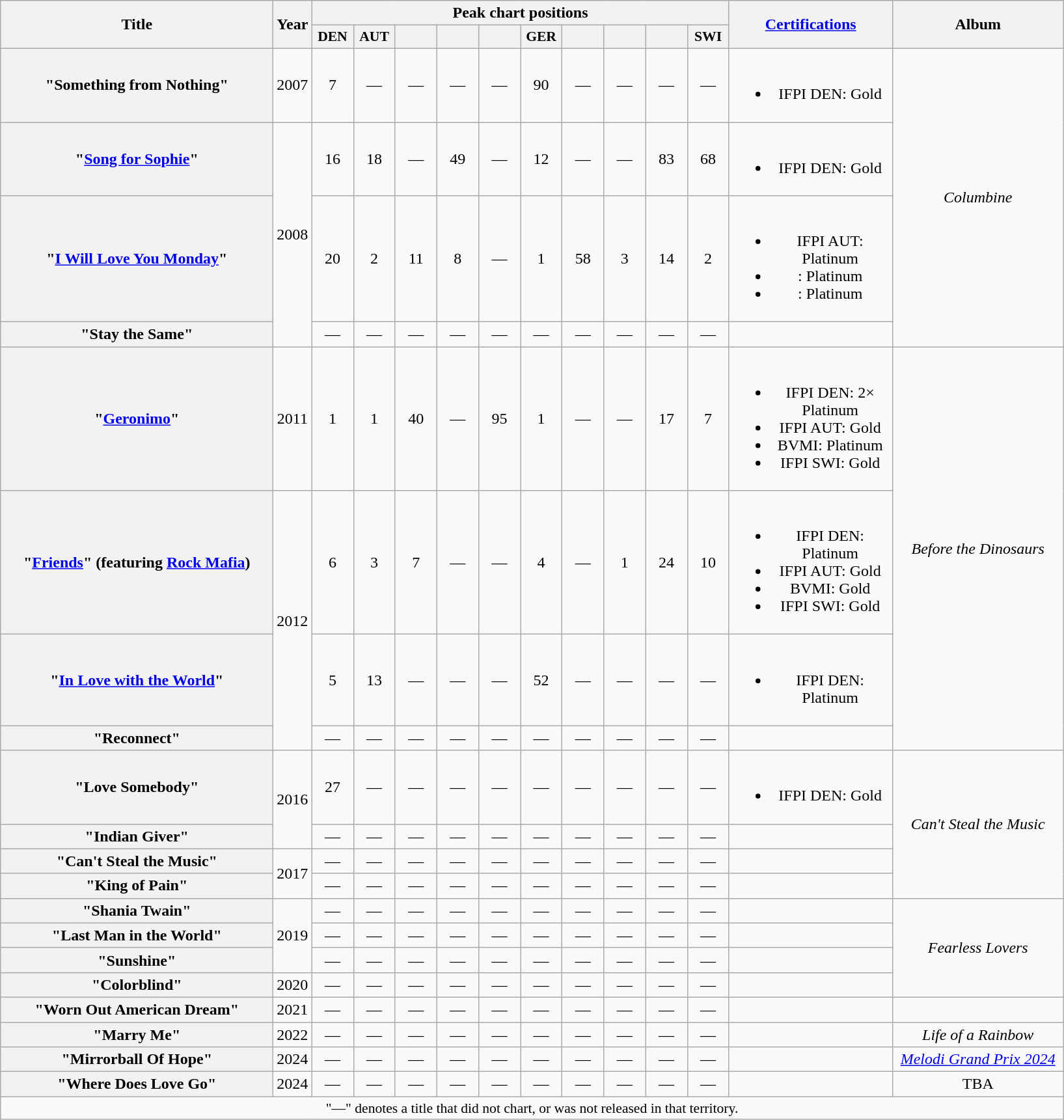<table class="wikitable plainrowheaders" style="text-align:center;" border="1">
<tr>
<th scope="col" rowspan="2" style="width:17em;">Title</th>
<th scope="col" rowspan="2" style="width:1em;">Year</th>
<th scope="col" colspan="10">Peak chart positions</th>
<th scope="col" rowspan="2" style="width:10em;"><a href='#'>Certifications</a></th>
<th scope="col" rowspan="2" style="width:10.5em;">Album</th>
</tr>
<tr>
<th scope="col" style="width:2.5em;font-size:90%;">DEN<br></th>
<th scope="col" style="width:2.5em;font-size:90%;">AUT<br></th>
<th scope="col" style="width:2.5em;font-size:90%;"><a href='#'></a><br></th>
<th scope="col" style="width:2.5em;font-size:90%;"><a href='#'></a><br></th>
<th scope="col" style="width:2.5em;font-size:90%;"><a href='#'></a><br></th>
<th scope="col" style="width:2.5em;font-size:90%;">GER<br></th>
<th scope="col" style="width:2.5em;font-size:90%;"><a href='#'></a><br></th>
<th scope="col" style="width:2.5em;font-size:90%;"><a href='#'></a><br></th>
<th scope="col" style="width:2.5em;font-size:90%;"><a href='#'></a><br></th>
<th scope="col" style="width:2.5em;font-size:90%;">SWI<br></th>
</tr>
<tr>
<th scope="row">"Something from Nothing"</th>
<td>2007</td>
<td>7</td>
<td>—</td>
<td>—</td>
<td>—</td>
<td>—</td>
<td>90</td>
<td>—</td>
<td>—</td>
<td>—</td>
<td>—</td>
<td><br><ul><li>IFPI DEN: Gold</li></ul></td>
<td rowspan="4"><em>Columbine</em></td>
</tr>
<tr>
<th scope="row">"<a href='#'>Song for Sophie</a>"</th>
<td rowspan="3">2008</td>
<td>16</td>
<td>18</td>
<td>—</td>
<td>49</td>
<td>—</td>
<td>12</td>
<td>—</td>
<td>—</td>
<td>83</td>
<td>68</td>
<td><br><ul><li>IFPI DEN: Gold</li></ul></td>
</tr>
<tr>
<th scope="row">"<a href='#'>I Will Love You Monday</a>"</th>
<td>20</td>
<td>2</td>
<td>11</td>
<td>8</td>
<td>—</td>
<td>1</td>
<td>58</td>
<td>3</td>
<td>14</td>
<td>2</td>
<td><br><ul><li>IFPI AUT: Platinum</li><li><a href='#'></a>: Platinum</li><li><a href='#'></a>: Platinum</li></ul></td>
</tr>
<tr>
<th scope="row">"Stay the Same"</th>
<td>—</td>
<td>—</td>
<td>—</td>
<td>—</td>
<td>—</td>
<td>—</td>
<td>—</td>
<td>—</td>
<td>—</td>
<td>—</td>
<td></td>
</tr>
<tr>
<th scope="row">"<a href='#'>Geronimo</a>"</th>
<td>2011</td>
<td>1</td>
<td>1</td>
<td>40</td>
<td>—</td>
<td>95</td>
<td>1</td>
<td>—</td>
<td>—</td>
<td>17</td>
<td>7</td>
<td><br><ul><li>IFPI DEN: 2× Platinum</li><li>IFPI AUT: Gold</li><li>BVMI: Platinum</li><li>IFPI SWI: Gold</li></ul></td>
<td rowspan="4"><em>Before the Dinosaurs</em></td>
</tr>
<tr>
<th scope="row">"<a href='#'>Friends</a>" <span>(featuring <a href='#'>Rock Mafia</a>)</span></th>
<td rowspan="3">2012</td>
<td>6</td>
<td>3</td>
<td>7</td>
<td>—</td>
<td>—</td>
<td>4</td>
<td>—</td>
<td>1</td>
<td>24</td>
<td>10</td>
<td><br><ul><li>IFPI DEN: Platinum</li><li>IFPI AUT: Gold</li><li>BVMI: Gold</li><li>IFPI SWI: Gold</li></ul></td>
</tr>
<tr>
<th scope="row">"<a href='#'>In Love with the World</a>"</th>
<td>5</td>
<td>13</td>
<td>—</td>
<td>—</td>
<td>—</td>
<td>52</td>
<td>—</td>
<td>—</td>
<td>—</td>
<td>—</td>
<td><br><ul><li>IFPI DEN: Platinum</li></ul></td>
</tr>
<tr>
<th scope="row">"Reconnect"</th>
<td>—</td>
<td>—</td>
<td>—</td>
<td>—</td>
<td>—</td>
<td>—</td>
<td>—</td>
<td>—</td>
<td>—</td>
<td>—</td>
<td></td>
</tr>
<tr>
<th scope="row">"Love Somebody"</th>
<td rowspan="2">2016</td>
<td>27</td>
<td>—</td>
<td>—</td>
<td>—</td>
<td>—</td>
<td>—</td>
<td>—</td>
<td>—</td>
<td>—</td>
<td>—</td>
<td><br><ul><li>IFPI DEN: Gold</li></ul></td>
<td rowspan="4"><em>Can't Steal the Music</em></td>
</tr>
<tr>
<th scope="row">"Indian Giver"</th>
<td>—</td>
<td>—</td>
<td>—</td>
<td>—</td>
<td>—</td>
<td>—</td>
<td>—</td>
<td>—</td>
<td>—</td>
<td>—</td>
<td></td>
</tr>
<tr>
<th scope="row">"Can't Steal the Music"</th>
<td rowspan="2">2017</td>
<td>—</td>
<td>—</td>
<td>—</td>
<td>—</td>
<td>—</td>
<td>—</td>
<td>—</td>
<td>—</td>
<td>—</td>
<td>—</td>
<td></td>
</tr>
<tr>
<th scope="row">"King of Pain"</th>
<td>—</td>
<td>—</td>
<td>—</td>
<td>—</td>
<td>—</td>
<td>—</td>
<td>—</td>
<td>—</td>
<td>—</td>
<td>—</td>
<td></td>
</tr>
<tr>
<th scope="row">"Shania Twain"</th>
<td rowspan="3">2019</td>
<td>—</td>
<td>—</td>
<td>—</td>
<td>—</td>
<td>—</td>
<td>—</td>
<td>—</td>
<td>—</td>
<td>—</td>
<td>—</td>
<td></td>
<td rowspan="4"><em>Fearless Lovers</em></td>
</tr>
<tr>
<th scope="row">"Last Man in the World"</th>
<td>—</td>
<td>—</td>
<td>—</td>
<td>—</td>
<td>—</td>
<td>—</td>
<td>—</td>
<td>—</td>
<td>—</td>
<td>—</td>
<td></td>
</tr>
<tr>
<th scope="row">"Sunshine"</th>
<td>—</td>
<td>—</td>
<td>—</td>
<td>—</td>
<td>—</td>
<td>—</td>
<td>—</td>
<td>—</td>
<td>—</td>
<td>—</td>
<td></td>
</tr>
<tr>
<th scope="row">"Colorblind"</th>
<td rowspan="1">2020</td>
<td>—</td>
<td>—</td>
<td>—</td>
<td>—</td>
<td>—</td>
<td>—</td>
<td>—</td>
<td>—</td>
<td>—</td>
<td>—</td>
<td></td>
</tr>
<tr>
<th scope="row">"Worn Out American Dream"</th>
<td>2021</td>
<td>—</td>
<td>—</td>
<td>—</td>
<td>—</td>
<td>—</td>
<td>—</td>
<td>—</td>
<td>—</td>
<td>—</td>
<td>—</td>
<td></td>
<td></td>
</tr>
<tr>
<th scope="row">"Marry Me"</th>
<td>2022</td>
<td>—</td>
<td>—</td>
<td>—</td>
<td>—</td>
<td>—</td>
<td>—</td>
<td>—</td>
<td>—</td>
<td>—</td>
<td>—</td>
<td></td>
<td><em>Life of a Rainbow</em></td>
</tr>
<tr>
<th scope="row">"Mirrorball Of Hope"</th>
<td>2024</td>
<td>—</td>
<td>—</td>
<td>—</td>
<td>—</td>
<td>—</td>
<td>—</td>
<td>—</td>
<td>—</td>
<td>—</td>
<td>—</td>
<td></td>
<td><em><a href='#'>Melodi Grand Prix 2024</a></em></td>
</tr>
<tr>
<th scope="row">"Where Does Love Go"</th>
<td>2024</td>
<td>—</td>
<td>—</td>
<td>—</td>
<td>—</td>
<td>—</td>
<td>—</td>
<td>—</td>
<td>—</td>
<td>—</td>
<td>—</td>
<td></td>
<td>TBA</td>
</tr>
<tr>
<td colspan="14" style="font-size:90%">"—" denotes a title that did not chart, or was not released in that territory.</td>
</tr>
</table>
